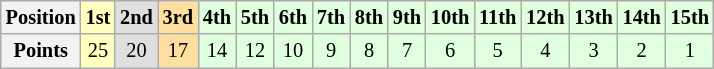<table class="wikitable" style="font-size: 85%;">
<tr>
<th>Position</th>
<td style="background-color:#ffffbf" align="center"><strong>1st</strong></td>
<td style="background-color:#dfdfdf" align="center"><strong>2nd</strong></td>
<td style="background-color:#ffdf9f" align="center"><strong>3rd</strong></td>
<td style="background-color:#dfffdf" align="center"><strong>4th</strong></td>
<td style="background-color:#dfffdf" align="center"><strong>5th</strong></td>
<td style="background-color:#dfffdf" align="center"><strong>6th</strong></td>
<td style="background-color:#dfffdf" align="center"><strong>7th</strong></td>
<td style="background-color:#dfffdf" align="center"><strong>8th</strong></td>
<td style="background-color:#dfffdf" align="center"><strong>9th</strong></td>
<td style="background-color:#dfffdf" align="center"><strong>10th</strong></td>
<td style="background-color:#dfffdf" align="center"><strong>11th</strong></td>
<td style="background-color:#dfffdf" align="center"><strong>12th</strong></td>
<td style="background-color:#dfffdf" align="center"><strong>13th</strong></td>
<td style="background-color:#dfffdf" align="center"><strong>14th</strong></td>
<td style="background-color:#dfffdf" align="center"><strong>15th</strong></td>
</tr>
<tr>
<th>Points</th>
<td style="background-color:#ffffbf" align="center">25</td>
<td style="background-color:#dfdfdf" align="center">20</td>
<td style="background-color:#ffdf9f" align="center">17</td>
<td style="background-color:#dfffdf" align="center">14</td>
<td style="background-color:#dfffdf" align="center">12</td>
<td style="background-color:#dfffdf" align="center">10</td>
<td style="background-color:#dfffdf" align="center">9</td>
<td style="background-color:#dfffdf" align="center">8</td>
<td style="background-color:#dfffdf" align="center">7</td>
<td style="background-color:#dfffdf" align="center">6</td>
<td style="background-color:#dfffdf" align="center">5</td>
<td style="background-color:#dfffdf" align="center">4</td>
<td style="background-color:#dfffdf" align="center">3</td>
<td style="background-color:#dfffdf" align="center">2</td>
<td style="background-color:#dfffdf" align="center">1</td>
</tr>
</table>
